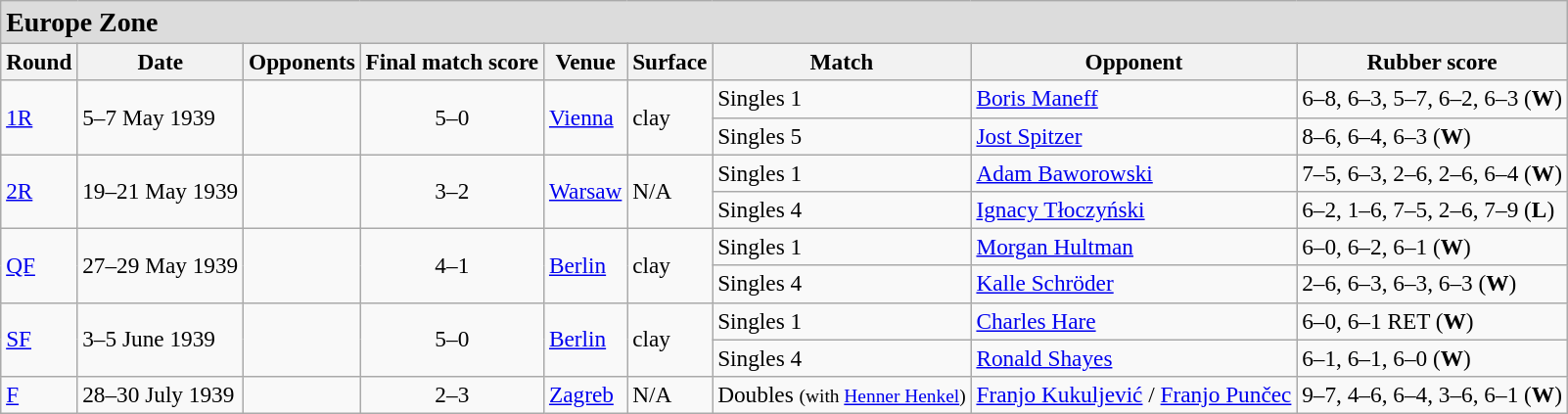<table class="wikitable" style="font-size:97%;">
<tr style="background:Gainsboro;">
<td colspan="9"><big><strong>Europe Zone</strong></big></td>
</tr>
<tr>
<th>Round</th>
<th>Date</th>
<th>Opponents</th>
<th>Final match score</th>
<th>Venue</th>
<th>Surface</th>
<th>Match</th>
<th>Opponent</th>
<th>Rubber score</th>
</tr>
<tr>
<td rowspan="2"><a href='#'>1R</a></td>
<td rowspan="2">5–7 May 1939</td>
<td rowspan="2"></td>
<td rowspan="2" style="text-align:center;">5–0</td>
<td rowspan="2"><a href='#'>Vienna</a></td>
<td rowspan="2">clay</td>
<td>Singles 1</td>
<td><a href='#'>Boris Maneff</a></td>
<td>6–8, 6–3, 5–7, 6–2, 6–3 (<strong>W</strong>)</td>
</tr>
<tr>
<td>Singles 5</td>
<td><a href='#'>Jost Spitzer</a></td>
<td>8–6, 6–4, 6–3 (<strong>W</strong>)</td>
</tr>
<tr>
<td rowspan="2"><a href='#'>2R</a></td>
<td rowspan="2">19–21 May 1939</td>
<td rowspan="2"></td>
<td rowspan="2" style="text-align:center;">3–2</td>
<td rowspan="2"><a href='#'>Warsaw</a></td>
<td rowspan="2">N/A</td>
<td>Singles 1</td>
<td><a href='#'>Adam Baworowski</a></td>
<td>7–5, 6–3, 2–6, 2–6, 6–4 (<strong>W</strong>)</td>
</tr>
<tr>
<td>Singles 4</td>
<td><a href='#'>Ignacy Tłoczyński</a></td>
<td>6–2, 1–6, 7–5, 2–6, 7–9 (<strong>L</strong>)</td>
</tr>
<tr>
<td rowspan="2"><a href='#'>QF</a></td>
<td rowspan="2">27–29 May 1939</td>
<td rowspan="2"></td>
<td rowspan="2" style="text-align:center;">4–1</td>
<td rowspan="2"><a href='#'>Berlin</a></td>
<td rowspan="2">clay</td>
<td>Singles 1</td>
<td><a href='#'>Morgan Hultman</a></td>
<td>6–0, 6–2, 6–1 (<strong>W</strong>)</td>
</tr>
<tr>
<td>Singles 4</td>
<td><a href='#'>Kalle Schröder</a></td>
<td>2–6, 6–3, 6–3, 6–3 (<strong>W</strong>)</td>
</tr>
<tr>
<td rowspan="2"><a href='#'>SF</a></td>
<td rowspan="2">3–5 June 1939</td>
<td rowspan="2"></td>
<td rowspan="2" style="text-align:center;">5–0</td>
<td rowspan="2"><a href='#'>Berlin</a></td>
<td rowspan="2">clay</td>
<td>Singles 1</td>
<td><a href='#'>Charles Hare</a></td>
<td>6–0, 6–1 RET (<strong>W</strong>)</td>
</tr>
<tr>
<td>Singles 4</td>
<td><a href='#'>Ronald Shayes</a></td>
<td>6–1, 6–1, 6–0 (<strong>W</strong>)</td>
</tr>
<tr>
<td><a href='#'>F</a></td>
<td>28–30 July 1939</td>
<td></td>
<td style="text-align:center;">2–3</td>
<td><a href='#'>Zagreb</a></td>
<td>N/A</td>
<td>Doubles <small>(with <a href='#'>Henner Henkel</a>)</small></td>
<td><a href='#'>Franjo Kukuljević</a> / <a href='#'>Franjo Punčec</a></td>
<td>9–7, 4–6, 6–4, 3–6, 6–1 (<strong>W</strong>)</td>
</tr>
</table>
